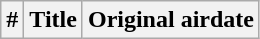<table class="wikitable plainrowheaders" style="display:inline-table;">
<tr>
<th>#</th>
<th>Title</th>
<th>Original airdate<br>




</th>
</tr>
</table>
